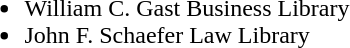<table>
<tr>
<td><br><ul><li>William C. Gast Business Library</li><li>John F. Schaefer Law Library</li></ul></td>
</tr>
</table>
